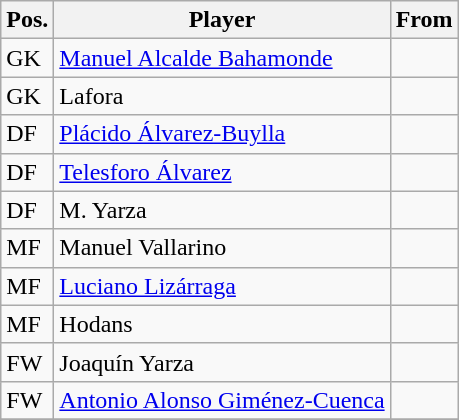<table class="wikitable">
<tr>
<th>Pos.</th>
<th>Player</th>
<th>From</th>
</tr>
<tr>
<td>GK</td>
<td> <a href='#'>Manuel Alcalde Bahamonde</a></td>
<td></td>
</tr>
<tr>
<td>GK</td>
<td>Lafora</td>
<td></td>
</tr>
<tr>
<td>DF</td>
<td> <a href='#'>Plácido Álvarez-Buylla</a></td>
<td></td>
</tr>
<tr>
<td>DF</td>
<td> <a href='#'>Telesforo Álvarez</a></td>
<td></td>
</tr>
<tr>
<td>DF</td>
<td> M. Yarza</td>
<td></td>
</tr>
<tr>
<td>MF</td>
<td>Manuel Vallarino</td>
<td></td>
</tr>
<tr>
<td>MF</td>
<td> <a href='#'>Luciano Lizárraga</a></td>
<td></td>
</tr>
<tr>
<td>MF</td>
<td>Hodans</td>
<td></td>
</tr>
<tr>
<td>FW</td>
<td> Joaquín Yarza</td>
<td></td>
</tr>
<tr>
<td>FW</td>
<td> <a href='#'>Antonio Alonso Giménez-Cuenca</a></td>
<td></td>
</tr>
<tr>
</tr>
</table>
